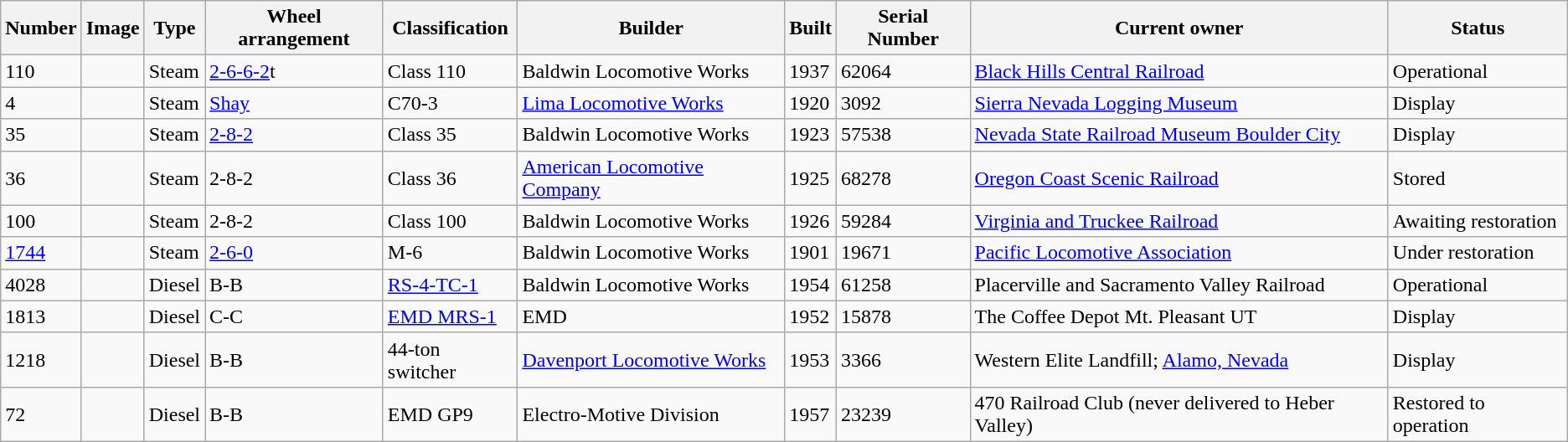<table class="wikitable">
<tr>
<th>Number</th>
<th>Image</th>
<th>Type</th>
<th>Wheel arrangement</th>
<th>Classification</th>
<th>Builder</th>
<th>Built</th>
<th>Serial Number</th>
<th>Current owner</th>
<th>Status</th>
</tr>
<tr>
<td>110</td>
<td></td>
<td>Steam</td>
<td><a href='#'>2-6-6-2</a>t</td>
<td>Class 110</td>
<td>Baldwin Locomotive Works</td>
<td>1937</td>
<td>62064</td>
<td><a href='#'>Black Hills Central Railroad</a></td>
<td>Operational</td>
</tr>
<tr>
<td>4</td>
<td></td>
<td>Steam</td>
<td><a href='#'>Shay</a></td>
<td>C70-3</td>
<td><a href='#'>Lima Locomotive Works</a></td>
<td>1920</td>
<td>3092</td>
<td><a href='#'>Sierra Nevada Logging Museum</a></td>
<td>Display</td>
</tr>
<tr>
<td>35</td>
<td></td>
<td>Steam</td>
<td><a href='#'>2-8-2</a></td>
<td>Class 35</td>
<td>Baldwin Locomotive Works</td>
<td>1923</td>
<td>57538</td>
<td><a href='#'>Nevada State Railroad Museum Boulder City</a></td>
<td>Display</td>
</tr>
<tr>
<td>36</td>
<td></td>
<td>Steam</td>
<td>2-8-2</td>
<td>Class 36</td>
<td><a href='#'>American Locomotive Company</a></td>
<td>1925</td>
<td>68278</td>
<td><a href='#'>Oregon Coast Scenic Railroad</a></td>
<td>Stored</td>
</tr>
<tr>
<td>100</td>
<td></td>
<td>Steam</td>
<td>2-8-2</td>
<td>Class 100</td>
<td>Baldwin Locomotive Works</td>
<td>1926</td>
<td>59284</td>
<td><a href='#'>Virginia and Truckee Railroad</a></td>
<td>Awaiting restoration</td>
</tr>
<tr>
<td><a href='#'>1744</a></td>
<td></td>
<td>Steam</td>
<td><a href='#'>2-6-0</a></td>
<td>M-6</td>
<td>Baldwin Locomotive Works</td>
<td>1901</td>
<td>19671</td>
<td><a href='#'>Pacific Locomotive Association</a></td>
<td>Under restoration</td>
</tr>
<tr>
<td>4028</td>
<td></td>
<td>Diesel</td>
<td>B-B</td>
<td><a href='#'>RS-4-TC-1</a></td>
<td>Baldwin Locomotive Works</td>
<td>1954</td>
<td>61258</td>
<td>Placerville and Sacramento Valley Railroad</td>
<td>Operational</td>
</tr>
<tr>
<td>1813</td>
<td></td>
<td>Diesel</td>
<td>C-C</td>
<td><a href='#'>EMD MRS-1</a></td>
<td>EMD</td>
<td>1952</td>
<td>15878</td>
<td>The Coffee Depot Mt. Pleasant UT</td>
<td>Display</td>
</tr>
<tr>
<td>1218</td>
<td></td>
<td>Diesel</td>
<td>B-B</td>
<td>44-ton switcher</td>
<td><a href='#'>Davenport Locomotive Works</a></td>
<td>1953</td>
<td>3366</td>
<td>Western Elite Landfill; <a href='#'>Alamo, Nevada</a></td>
<td>Display</td>
</tr>
<tr>
<td>72</td>
<td></td>
<td>Diesel</td>
<td>B-B</td>
<td>EMD GP9</td>
<td>Electro-Motive Division</td>
<td>1957</td>
<td>23239</td>
<td>470 Railroad Club (never delivered to Heber Valley)</td>
<td>Restored to operation</td>
</tr>
</table>
